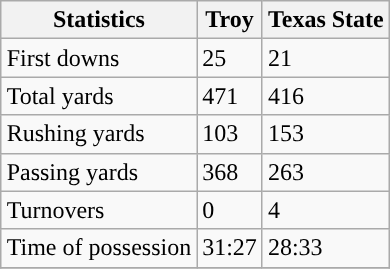<table class="wikitable" style="float: right;">
<tr>
<th>Statistics</th>
<th>Troy</th>
<th>Texas State</th>
</tr>
<tr>
<td>First downs</td>
<td>25</td>
<td>21</td>
</tr>
<tr>
<td>Total yards</td>
<td>471</td>
<td>416</td>
</tr>
<tr>
<td>Rushing yards</td>
<td>103</td>
<td>153</td>
</tr>
<tr>
<td>Passing yards</td>
<td>368</td>
<td>263</td>
</tr>
<tr>
<td>Turnovers</td>
<td>0</td>
<td>4</td>
</tr>
<tr>
<td>Time of possession</td>
<td>31:27</td>
<td>28:33</td>
</tr>
<tr>
</tr>
</table>
